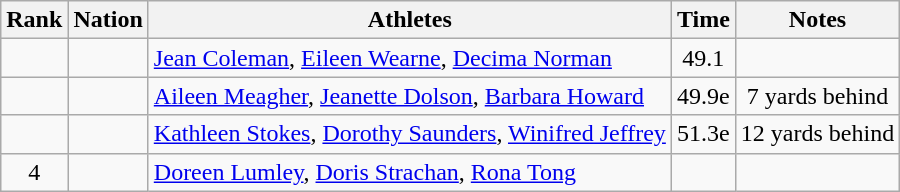<table class="wikitable sortable" style="text-align:center">
<tr>
<th>Rank</th>
<th>Nation</th>
<th>Athletes</th>
<th>Time</th>
<th>Notes</th>
</tr>
<tr>
<td></td>
<td align=left></td>
<td align=left><a href='#'>Jean Coleman</a>, <a href='#'>Eileen Wearne</a>, <a href='#'>Decima Norman</a></td>
<td>49.1</td>
<td></td>
</tr>
<tr>
<td></td>
<td align=left></td>
<td align=left><a href='#'>Aileen Meagher</a>, <a href='#'>Jeanette Dolson</a>, <a href='#'>Barbara Howard</a></td>
<td>49.9e</td>
<td>7 yards behind</td>
</tr>
<tr>
<td></td>
<td align=left></td>
<td align=left><a href='#'>Kathleen Stokes</a>, <a href='#'>Dorothy Saunders</a>, <a href='#'>Winifred Jeffrey</a></td>
<td>51.3e</td>
<td>12 yards behind</td>
</tr>
<tr>
<td>4</td>
<td align=left></td>
<td align=left><a href='#'>Doreen Lumley</a>, <a href='#'>Doris Strachan</a>, <a href='#'>Rona Tong</a></td>
<td></td>
<td></td>
</tr>
</table>
